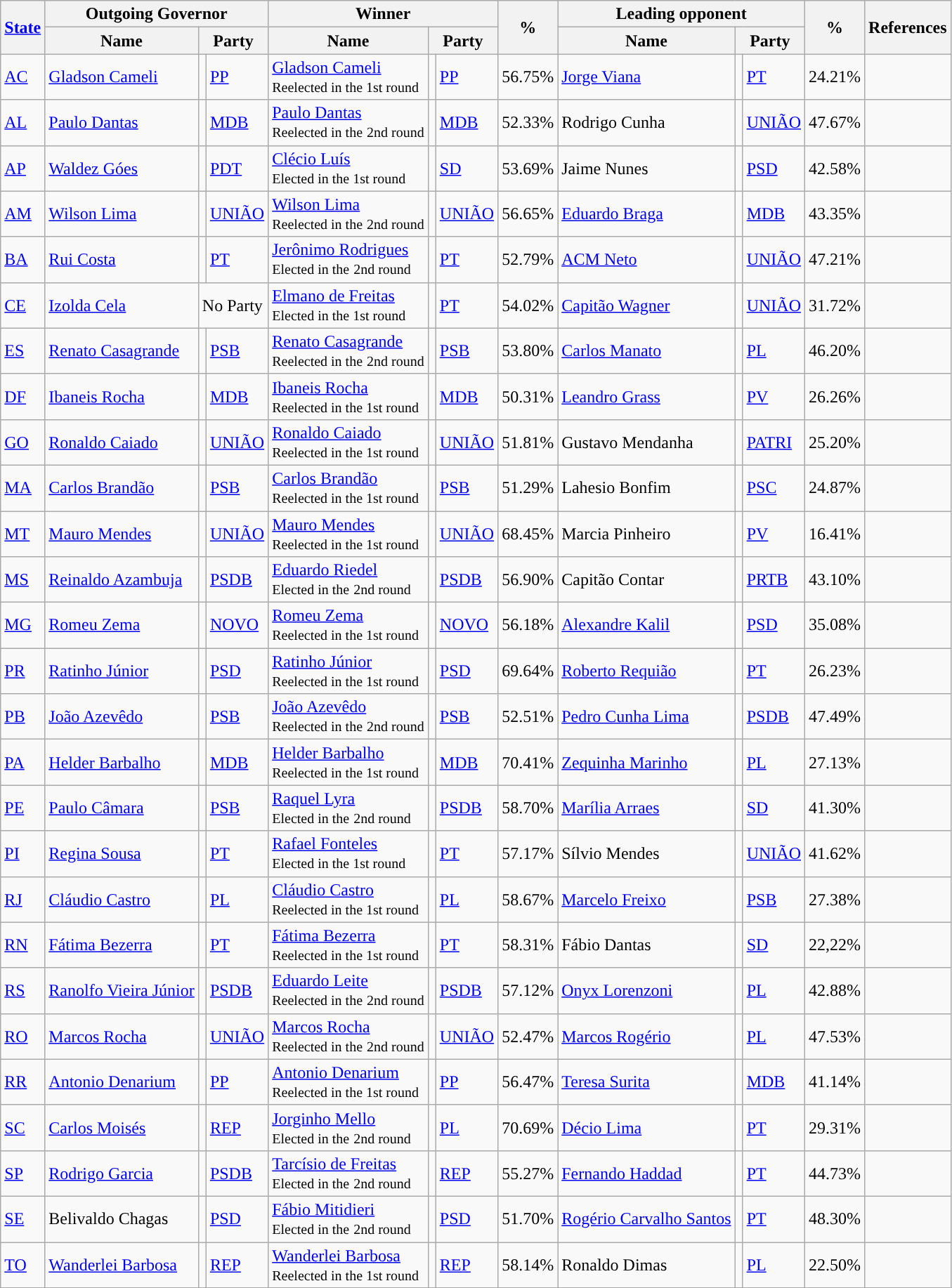<table class="wikitable sortable">
<tr>
<th rowspan="2"><a href='#'>State</a></th>
<th colspan="3">Outgoing Governor</th>
<th colspan="3">Winner</th>
<th rowspan="2">%</th>
<th colspan="3">Leading opponent</th>
<th rowspan="2">%</th>
<th rowspan="2">References</th>
</tr>
<tr>
<th>Name</th>
<th colspan="2">Party</th>
<th>Name</th>
<th colspan="2">Party</th>
<th>Name</th>
<th colspan="2">Party</th>
</tr>
<tr>
<td><a href='#'>AC</a></td>
<td><a href='#'>Gladson Cameli</a></td>
<td style="background-color:"></td>
<td><a href='#'>PP</a></td>
<td><a href='#'>Gladson Cameli</a><br><small>Reelected in the 1st round</small></td>
<td style="background-color:"></td>
<td><a href='#'>PP</a></td>
<td>56.75%</td>
<td><a href='#'>Jorge Viana</a></td>
<td style="background-color:"></td>
<td><a href='#'>PT</a></td>
<td>24.21%</td>
<td></td>
</tr>
<tr>
<td><a href='#'>AL</a></td>
<td><a href='#'>Paulo Dantas</a></td>
<td style="background-color:"></td>
<td><a href='#'>MDB</a></td>
<td><a href='#'>Paulo Dantas</a><br><small>Reelected in the</small> <small>2nd round</small></td>
<td style="background-color:"></td>
<td><a href='#'>MDB</a></td>
<td>52.33%</td>
<td>Rodrigo Cunha</td>
<td style="background-color:"></td>
<td><a href='#'>UNIÃO</a></td>
<td>47.67%</td>
<td></td>
</tr>
<tr>
<td><a href='#'>AP</a></td>
<td><a href='#'>Waldez Góes</a></td>
<td style="background-color:"></td>
<td><a href='#'>PDT</a></td>
<td><a href='#'>Clécio Luís</a><br><small>Elected in the 1st round</small></td>
<td style="background-color:"></td>
<td><a href='#'>SD</a></td>
<td>53.69%</td>
<td>Jaime Nunes</td>
<td style="background-color:"></td>
<td><a href='#'>PSD</a></td>
<td>42.58%</td>
<td></td>
</tr>
<tr>
<td><a href='#'>AM</a></td>
<td><a href='#'>Wilson Lima</a></td>
<td style="background-color:"></td>
<td><a href='#'>UNIÃO</a></td>
<td><a href='#'>Wilson Lima</a><br><small>Reelected in the</small> <small>2nd round</small></td>
<td style="background-color:"></td>
<td><a href='#'>UNIÃO</a></td>
<td>56.65%</td>
<td><a href='#'>Eduardo Braga</a></td>
<td style="background-color:"></td>
<td><a href='#'>MDB</a></td>
<td>43.35%</td>
<td></td>
</tr>
<tr>
<td><a href='#'>BA</a></td>
<td><a href='#'>Rui Costa</a></td>
<td style="background-color:"></td>
<td><a href='#'>PT</a></td>
<td><a href='#'>Jerônimo Rodrigues</a><br><small>Elected in the</small> <small>2nd round</small></td>
<td style="background-color:"></td>
<td><a href='#'>PT</a></td>
<td>52.79%</td>
<td><a href='#'>ACM Neto</a></td>
<td style="background-color:"></td>
<td><a href='#'>UNIÃO</a></td>
<td>47.21%</td>
<td></td>
</tr>
<tr>
<td><a href='#'>CE</a></td>
<td><a href='#'>Izolda Cela</a></td>
<td colspan="2">No Party</td>
<td><a href='#'>Elmano de Freitas</a><br><small>Elected in the 1st round</small></td>
<td style="background-color:"></td>
<td><a href='#'>PT</a></td>
<td>54.02%</td>
<td><a href='#'>Capitão Wagner</a></td>
<td style="background-color:"></td>
<td><a href='#'>UNIÃO</a></td>
<td>31.72%</td>
<td></td>
</tr>
<tr>
<td><a href='#'>ES</a></td>
<td><a href='#'>Renato Casagrande</a></td>
<td style="background-color:"></td>
<td><a href='#'>PSB</a></td>
<td><a href='#'>Renato Casagrande</a><br><small>Reelected in the</small> <small>2nd round</small></td>
<td style="background-color:"></td>
<td><a href='#'>PSB</a></td>
<td>53.80%</td>
<td><a href='#'>Carlos Manato</a></td>
<td style="background-color:"></td>
<td><a href='#'>PL</a></td>
<td>46.20%</td>
<td></td>
</tr>
<tr>
<td><a href='#'>DF</a></td>
<td><a href='#'>Ibaneis Rocha</a></td>
<td style="background-color:"></td>
<td><a href='#'>MDB</a></td>
<td><a href='#'>Ibaneis Rocha</a><br><small>Reelected in the 1st round</small></td>
<td style="background-color:"></td>
<td><a href='#'>MDB</a></td>
<td>50.31%</td>
<td><a href='#'>Leandro Grass</a></td>
<td style="background-color:"></td>
<td><a href='#'>PV</a></td>
<td>26.26%</td>
<td></td>
</tr>
<tr>
<td><a href='#'>GO</a></td>
<td><a href='#'>Ronaldo Caiado</a></td>
<td style="background-color:"></td>
<td><a href='#'>UNIÃO</a></td>
<td><a href='#'>Ronaldo Caiado</a><br><small>Reelected in the 1st round</small></td>
<td style="background-color:"></td>
<td><a href='#'>UNIÃO</a></td>
<td>51.81%</td>
<td>Gustavo Mendanha</td>
<td style="background-color:"></td>
<td><a href='#'>PATRI</a></td>
<td>25.20%</td>
<td></td>
</tr>
<tr>
<td><a href='#'>MA</a></td>
<td><a href='#'>Carlos Brandão</a></td>
<td style="background-color:"></td>
<td><a href='#'>PSB</a></td>
<td><a href='#'>Carlos Brandão</a><br><small>Reelected in the 1st round</small></td>
<td style="background-color:"></td>
<td><a href='#'>PSB</a></td>
<td>51.29%</td>
<td>Lahesio Bonfim</td>
<td style="background-color:"></td>
<td><a href='#'>PSC</a></td>
<td>24.87%</td>
<td></td>
</tr>
<tr>
<td><a href='#'>MT</a></td>
<td><a href='#'>Mauro Mendes</a></td>
<td style="background-color:"></td>
<td><a href='#'>UNIÃO</a></td>
<td><a href='#'>Mauro Mendes</a><br><small>Reelected in the 1st round</small></td>
<td style="background-color:"></td>
<td><a href='#'>UNIÃO</a></td>
<td>68.45%</td>
<td>Marcia Pinheiro</td>
<td style="background-color:"></td>
<td><a href='#'>PV</a></td>
<td>16.41%</td>
<td></td>
</tr>
<tr>
<td><a href='#'>MS</a></td>
<td><a href='#'>Reinaldo Azambuja</a></td>
<td style="background-color:"></td>
<td><a href='#'>PSDB</a></td>
<td><a href='#'>Eduardo Riedel</a><br><small>Elected in the</small> <small>2nd round</small></td>
<td style="background-color:"></td>
<td><a href='#'>PSDB</a></td>
<td>56.90%</td>
<td>Capitão Contar</td>
<td style="background-color:"></td>
<td><a href='#'>PRTB</a></td>
<td>43.10%</td>
<td></td>
</tr>
<tr>
<td><a href='#'>MG</a></td>
<td><a href='#'>Romeu Zema</a></td>
<td style="background-color:"></td>
<td><a href='#'>NOVO</a></td>
<td><a href='#'>Romeu Zema</a><br><small>Reelected in the 1st round</small></td>
<td style="background-color:"></td>
<td><a href='#'>NOVO</a></td>
<td>56.18%</td>
<td><a href='#'>Alexandre Kalil</a></td>
<td style="background-color:"></td>
<td><a href='#'>PSD</a></td>
<td>35.08%</td>
<td></td>
</tr>
<tr>
<td><a href='#'>PR</a></td>
<td><a href='#'>Ratinho Júnior</a></td>
<td style="background-color:"></td>
<td><a href='#'>PSD</a></td>
<td><a href='#'>Ratinho Júnior</a><br><small>Reelected in the 1st round</small></td>
<td style="background-color:"></td>
<td><a href='#'>PSD</a></td>
<td>69.64%</td>
<td><a href='#'>Roberto Requião</a></td>
<td style="background-color:"></td>
<td><a href='#'>PT</a></td>
<td>26.23%</td>
<td></td>
</tr>
<tr>
<td><a href='#'>PB</a></td>
<td><a href='#'>João Azevêdo</a></td>
<td style="background-color:"></td>
<td><a href='#'>PSB</a></td>
<td><a href='#'>João Azevêdo</a><br><small>Reelected in the</small> <small>2nd round</small></td>
<td style="background-color:"></td>
<td><a href='#'>PSB</a></td>
<td>52.51%</td>
<td><a href='#'>Pedro Cunha Lima</a></td>
<td style="background-color:"></td>
<td><a href='#'>PSDB</a></td>
<td>47.49%</td>
<td></td>
</tr>
<tr>
<td><a href='#'>PA</a></td>
<td><a href='#'>Helder Barbalho</a></td>
<td style="background-color:"></td>
<td><a href='#'>MDB</a></td>
<td><a href='#'>Helder Barbalho</a><br><small>Reelected in the 1st round</small></td>
<td style="background-color:"></td>
<td><a href='#'>MDB</a></td>
<td>70.41%</td>
<td><a href='#'>Zequinha Marinho</a></td>
<td style="background-color:"></td>
<td><a href='#'>PL</a></td>
<td>27.13%</td>
<td></td>
</tr>
<tr>
<td><a href='#'>PE</a></td>
<td><a href='#'>Paulo Câmara</a></td>
<td style="background-color:"></td>
<td><a href='#'>PSB</a></td>
<td><a href='#'>Raquel Lyra</a><br><small>Elected in the</small> <small>2nd round</small></td>
<td style="background-color:"></td>
<td><a href='#'>PSDB</a></td>
<td>58.70%</td>
<td><a href='#'>Marília Arraes</a></td>
<td style="background-color:"></td>
<td><a href='#'>SD</a></td>
<td>41.30%</td>
<td></td>
</tr>
<tr>
<td><a href='#'>PI</a></td>
<td><a href='#'>Regina Sousa</a></td>
<td style="background-color:"></td>
<td><a href='#'>PT</a></td>
<td><a href='#'>Rafael Fonteles</a><br><small>Elected in the 1st round</small></td>
<td style="background-color:"></td>
<td><a href='#'>PT</a></td>
<td>57.17%</td>
<td>Sílvio Mendes</td>
<td style="background-color:"></td>
<td><a href='#'>UNIÃO</a></td>
<td>41.62%</td>
<td></td>
</tr>
<tr>
<td><a href='#'>RJ</a></td>
<td><a href='#'>Cláudio Castro</a></td>
<td style="background-color:"></td>
<td><a href='#'>PL</a></td>
<td><a href='#'>Cláudio Castro</a><br><small>Reelected in the 1st round</small></td>
<td style="background-color:"></td>
<td><a href='#'>PL</a></td>
<td>58.67%</td>
<td><a href='#'>Marcelo Freixo</a></td>
<td style="background-color:"></td>
<td><a href='#'>PSB</a></td>
<td>27.38%</td>
<td></td>
</tr>
<tr>
<td><a href='#'>RN</a></td>
<td><a href='#'>Fátima Bezerra</a></td>
<td style="background-color:"></td>
<td><a href='#'>PT</a></td>
<td><a href='#'>Fátima Bezerra</a><br><small>Reelected in the 1st round</small></td>
<td style="background-color:"></td>
<td><a href='#'>PT</a></td>
<td>58.31%</td>
<td>Fábio Dantas</td>
<td style="background-color:"></td>
<td><a href='#'>SD</a></td>
<td>22,22%</td>
<td></td>
</tr>
<tr>
<td><a href='#'>RS</a></td>
<td><a href='#'>Ranolfo Vieira Júnior</a></td>
<td style="background-color:"></td>
<td><a href='#'>PSDB</a></td>
<td><a href='#'>Eduardo Leite</a><br><small>Reelected in the</small> <small>2nd round</small></td>
<td style="background-color:"></td>
<td><a href='#'>PSDB</a></td>
<td>57.12%</td>
<td><a href='#'>Onyx Lorenzoni</a></td>
<td style="background-color:"></td>
<td><a href='#'>PL</a></td>
<td>42.88%</td>
<td></td>
</tr>
<tr>
<td><a href='#'>RO</a></td>
<td><a href='#'>Marcos Rocha</a></td>
<td style="background-color:"></td>
<td><a href='#'>UNIÃO</a></td>
<td><a href='#'>Marcos Rocha</a><br><small>Reelected in the</small> <small>2nd round</small></td>
<td style="background-color:"></td>
<td><a href='#'>UNIÃO</a></td>
<td>52.47%</td>
<td><a href='#'>Marcos Rogério</a></td>
<td style="background-color:"></td>
<td><a href='#'>PL</a></td>
<td>47.53%</td>
<td></td>
</tr>
<tr>
<td><a href='#'>RR</a></td>
<td><a href='#'>Antonio Denarium</a></td>
<td style="background-color:"></td>
<td><a href='#'>PP</a></td>
<td><a href='#'>Antonio Denarium</a><br><small>Reelected in the 1st round</small></td>
<td style="background-color:"></td>
<td><a href='#'>PP</a></td>
<td>56.47%</td>
<td><a href='#'>Teresa Surita</a></td>
<td style="background-color:"></td>
<td><a href='#'>MDB</a></td>
<td>41.14%</td>
<td></td>
</tr>
<tr>
<td><a href='#'>SC</a></td>
<td><a href='#'>Carlos Moisés</a></td>
<td style="background-color:"></td>
<td><a href='#'>REP</a></td>
<td><a href='#'>Jorginho Mello</a><br><small>Elected in the</small> <small>2nd round</small></td>
<td style="background-color:"></td>
<td><a href='#'>PL</a></td>
<td>70.69%</td>
<td><a href='#'>Décio Lima</a></td>
<td style="background-color:"></td>
<td><a href='#'>PT</a></td>
<td>29.31%</td>
<td></td>
</tr>
<tr>
<td><a href='#'>SP</a></td>
<td><a href='#'>Rodrigo Garcia</a></td>
<td style="background-color:"></td>
<td><a href='#'>PSDB</a></td>
<td><a href='#'>Tarcísio de Freitas</a><br><small>Elected in the</small> <small>2nd round</small></td>
<td style="background-color:"></td>
<td><a href='#'>REP</a></td>
<td>55.27%</td>
<td><a href='#'>Fernando Haddad</a></td>
<td style="background-color:"></td>
<td><a href='#'>PT</a></td>
<td>44.73%</td>
<td></td>
</tr>
<tr>
<td><a href='#'>SE</a></td>
<td>Belivaldo Chagas</td>
<td style="background-color:"></td>
<td><a href='#'>PSD</a></td>
<td><a href='#'>Fábio Mitidieri</a><br><small>Elected in the</small> <small>2nd round</small></td>
<td style="background-color:"></td>
<td><a href='#'>PSD</a></td>
<td>51.70%</td>
<td><a href='#'>Rogério Carvalho Santos</a></td>
<td style="background-color:"></td>
<td><a href='#'>PT</a></td>
<td>48.30%</td>
<td></td>
</tr>
<tr>
<td><a href='#'>TO</a></td>
<td><a href='#'>Wanderlei Barbosa</a></td>
<td style="background-color:"></td>
<td><a href='#'>REP</a></td>
<td><a href='#'>Wanderlei Barbosa</a><br><small>Reelected in the 1st round</small></td>
<td style="background-color:"></td>
<td><a href='#'>REP</a></td>
<td>58.14%</td>
<td>Ronaldo Dimas</td>
<td style="background-color:"></td>
<td><a href='#'>PL</a></td>
<td>22.50%</td>
<td></td>
</tr>
</table>
